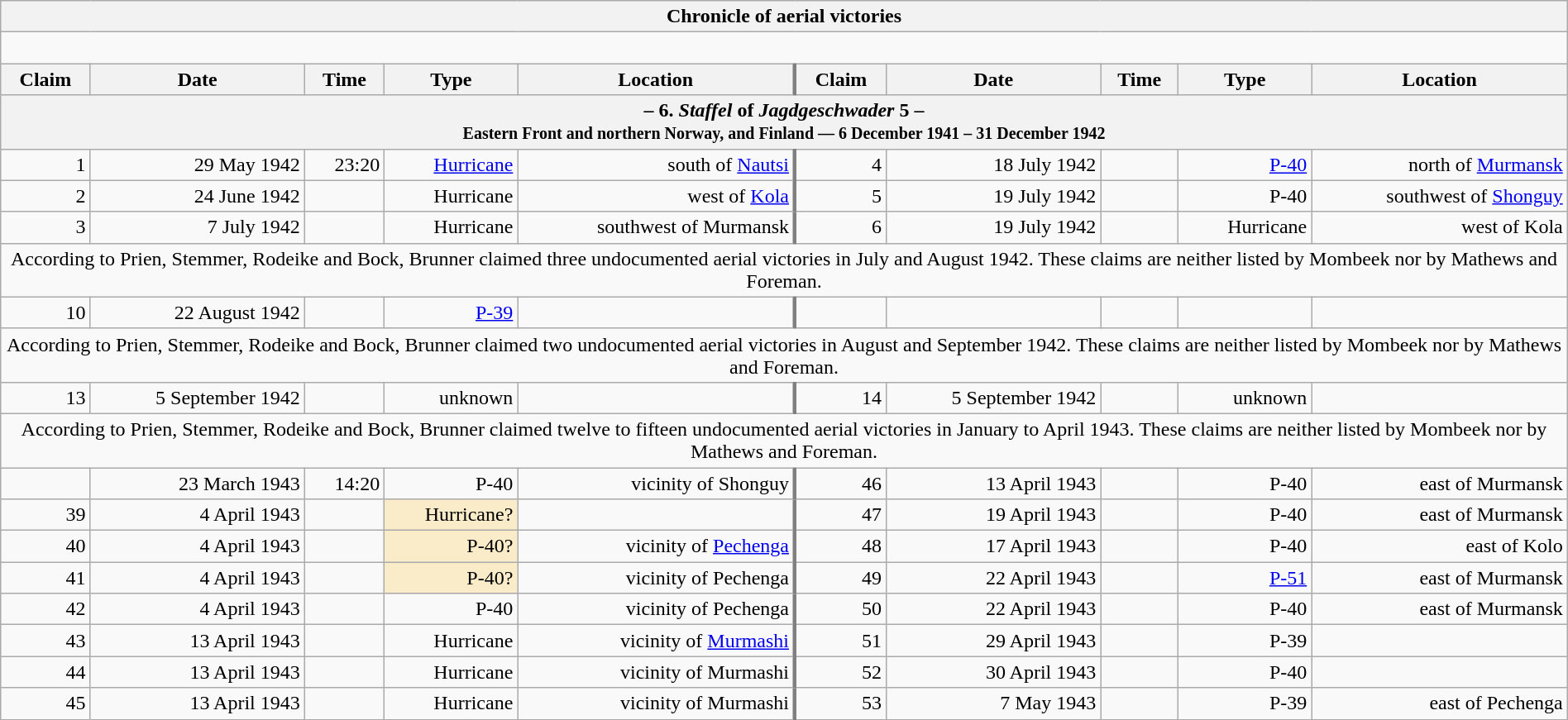<table class="wikitable plainrowheaders collapsible" style="margin-left: auto; margin-right: auto; border: none; text-align:right; width: 100%;">
<tr>
<th colspan="10">Chronicle of aerial victories</th>
</tr>
<tr>
<td colspan="10" style="text-align: left;"><br></td>
</tr>
<tr>
<th scope="col">Claim</th>
<th scope="col">Date</th>
<th scope="col">Time</th>
<th scope="col" width="100px">Type</th>
<th scope="col">Location</th>
<th scope="col" style="border-left: 3px solid grey;">Claim</th>
<th scope="col">Date</th>
<th scope="col">Time</th>
<th scope="col" width="100px">Type</th>
<th scope="col">Location</th>
</tr>
<tr>
<th colspan="12">– 6. <em>Staffel</em> of <em>Jagdgeschwader</em> 5 –<br><small>Eastern Front and northern Norway, and Finland — 6 December 1941 – 31 December 1942</small></th>
</tr>
<tr>
<td>1</td>
<td>29 May 1942</td>
<td>23:20</td>
<td><a href='#'>Hurricane</a></td>
<td> south of <a href='#'>Nautsi</a></td>
<td style="border-left: 3px solid grey;">4</td>
<td>18 July 1942</td>
<td></td>
<td><a href='#'>P-40</a></td>
<td> north of <a href='#'>Murmansk</a></td>
</tr>
<tr>
<td>2</td>
<td>24 June 1942</td>
<td></td>
<td>Hurricane</td>
<td> west of <a href='#'>Kola</a></td>
<td style="border-left: 3px solid grey;">5</td>
<td>19 July 1942</td>
<td></td>
<td>P-40</td>
<td> southwest of <a href='#'>Shonguy</a></td>
</tr>
<tr>
<td>3</td>
<td>7 July 1942</td>
<td></td>
<td>Hurricane</td>
<td> southwest of Murmansk</td>
<td style="border-left: 3px solid grey;">6</td>
<td>19 July 1942</td>
<td></td>
<td>Hurricane</td>
<td> west of Kola</td>
</tr>
<tr>
<td colspan="10" style="text-align: center">According to Prien, Stemmer, Rodeike and Bock, Brunner claimed three undocumented aerial victories in July and August 1942. These claims are neither listed by Mombeek nor by Mathews and Foreman.</td>
</tr>
<tr>
<td>10</td>
<td>22 August 1942</td>
<td></td>
<td><a href='#'>P-39</a></td>
<td></td>
<td style="border-left: 3px solid grey;"></td>
<td></td>
<td></td>
<td></td>
<td></td>
</tr>
<tr>
<td colspan="10" style="text-align: center">According to Prien, Stemmer, Rodeike and Bock, Brunner claimed two undocumented aerial victories in August and September 1942. These claims are neither listed by Mombeek nor by Mathews and Foreman.</td>
</tr>
<tr>
<td>13</td>
<td>5 September 1942</td>
<td></td>
<td>unknown</td>
<td></td>
<td style="border-left: 3px solid grey;">14</td>
<td>5 September 1942</td>
<td></td>
<td>unknown</td>
<td></td>
</tr>
<tr>
<td colspan="10" style="text-align: center">According to Prien, Stemmer, Rodeike and Bock, Brunner claimed twelve to fifteen undocumented aerial victories in January to April 1943. These claims are neither listed by Mombeek nor by Mathews and Foreman.</td>
</tr>
<tr>
<td></td>
<td>23 March 1943</td>
<td>14:20</td>
<td>P-40</td>
<td>vicinity of Shonguy</td>
<td style="border-left: 3px solid grey;">46</td>
<td>13 April 1943</td>
<td></td>
<td>P-40</td>
<td> east of Murmansk</td>
</tr>
<tr>
<td>39</td>
<td>4 April 1943</td>
<td></td>
<td style="background:#faecc8">Hurricane?</td>
<td></td>
<td style="border-left: 3px solid grey;">47</td>
<td>19 April 1943</td>
<td></td>
<td>P-40</td>
<td> east of Murmansk</td>
</tr>
<tr>
<td>40</td>
<td>4 April 1943</td>
<td></td>
<td style="background:#faecc8">P-40?</td>
<td>vicinity of <a href='#'>Pechenga</a></td>
<td style="border-left: 3px solid grey;">48</td>
<td>17 April 1943</td>
<td></td>
<td>P-40</td>
<td> east of Kolo</td>
</tr>
<tr>
<td>41</td>
<td>4 April 1943</td>
<td></td>
<td style="background:#faecc8">P-40?</td>
<td>vicinity of Pechenga</td>
<td style="border-left: 3px solid grey;">49</td>
<td>22 April 1943</td>
<td></td>
<td><a href='#'>P-51</a></td>
<td> east of Murmansk</td>
</tr>
<tr>
<td>42</td>
<td>4 April 1943</td>
<td></td>
<td>P-40</td>
<td>vicinity of Pechenga</td>
<td style="border-left: 3px solid grey;">50</td>
<td>22 April 1943</td>
<td></td>
<td>P-40</td>
<td> east of Murmansk</td>
</tr>
<tr>
<td>43</td>
<td>13 April 1943</td>
<td></td>
<td>Hurricane</td>
<td>vicinity of <a href='#'>Murmashi</a></td>
<td style="border-left: 3px solid grey;">51</td>
<td>29 April 1943</td>
<td></td>
<td>P-39</td>
<td></td>
</tr>
<tr>
<td>44</td>
<td>13 April 1943</td>
<td></td>
<td>Hurricane</td>
<td>vicinity of Murmashi</td>
<td style="border-left: 3px solid grey;">52</td>
<td>30 April 1943</td>
<td></td>
<td>P-40</td>
<td></td>
</tr>
<tr>
<td>45</td>
<td>13 April 1943</td>
<td></td>
<td>Hurricane</td>
<td>vicinity of Murmashi</td>
<td style="border-left: 3px solid grey;">53</td>
<td>7 May 1943</td>
<td></td>
<td>P-39</td>
<td>east of Pechenga</td>
</tr>
</table>
